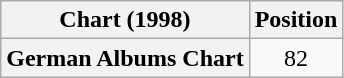<table class="wikitable sortable plainrowheaders" style="text-align:center">
<tr>
<th scope="col">Chart (1998)</th>
<th scope="col">Position</th>
</tr>
<tr>
<th scope="row">German Albums Chart</th>
<td align="center">82</td>
</tr>
</table>
